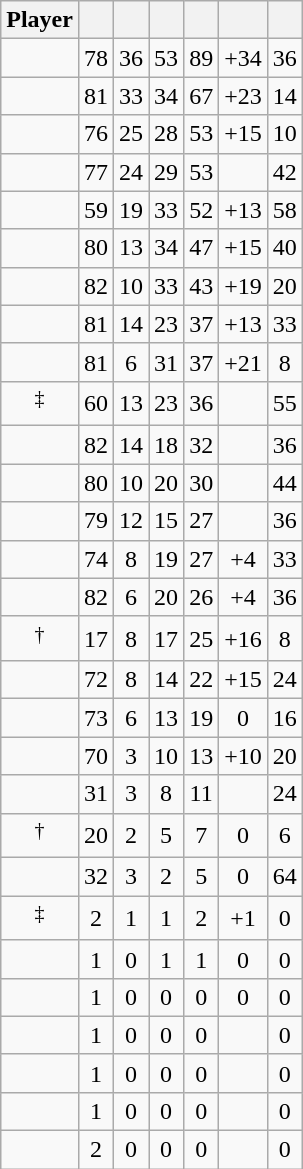<table class="wikitable sortable" style="text-align:center;">
<tr>
<th>Player</th>
<th></th>
<th></th>
<th></th>
<th></th>
<th data-sort-type="number"></th>
<th></th>
</tr>
<tr>
<td></td>
<td>78</td>
<td>36</td>
<td>53</td>
<td>89</td>
<td>+34</td>
<td>36</td>
</tr>
<tr>
<td></td>
<td>81</td>
<td>33</td>
<td>34</td>
<td>67</td>
<td>+23</td>
<td>14</td>
</tr>
<tr>
<td></td>
<td>76</td>
<td>25</td>
<td>28</td>
<td>53</td>
<td>+15</td>
<td>10</td>
</tr>
<tr>
<td></td>
<td>77</td>
<td>24</td>
<td>29</td>
<td>53</td>
<td></td>
<td>42</td>
</tr>
<tr>
<td></td>
<td>59</td>
<td>19</td>
<td>33</td>
<td>52</td>
<td>+13</td>
<td>58</td>
</tr>
<tr>
<td></td>
<td>80</td>
<td>13</td>
<td>34</td>
<td>47</td>
<td>+15</td>
<td>40</td>
</tr>
<tr>
<td></td>
<td>82</td>
<td>10</td>
<td>33</td>
<td>43</td>
<td>+19</td>
<td>20</td>
</tr>
<tr>
<td></td>
<td>81</td>
<td>14</td>
<td>23</td>
<td>37</td>
<td>+13</td>
<td>33</td>
</tr>
<tr>
<td></td>
<td>81</td>
<td>6</td>
<td>31</td>
<td>37</td>
<td>+21</td>
<td>8</td>
</tr>
<tr>
<td><sup>‡</sup></td>
<td>60</td>
<td>13</td>
<td>23</td>
<td>36</td>
<td></td>
<td>55</td>
</tr>
<tr>
<td></td>
<td>82</td>
<td>14</td>
<td>18</td>
<td>32</td>
<td></td>
<td>36</td>
</tr>
<tr>
<td></td>
<td>80</td>
<td>10</td>
<td>20</td>
<td>30</td>
<td></td>
<td>44</td>
</tr>
<tr>
<td></td>
<td>79</td>
<td>12</td>
<td>15</td>
<td>27</td>
<td></td>
<td>36</td>
</tr>
<tr>
<td></td>
<td>74</td>
<td>8</td>
<td>19</td>
<td>27</td>
<td>+4</td>
<td>33</td>
</tr>
<tr>
<td></td>
<td>82</td>
<td>6</td>
<td>20</td>
<td>26</td>
<td>+4</td>
<td>36</td>
</tr>
<tr>
<td><sup>†</sup></td>
<td>17</td>
<td>8</td>
<td>17</td>
<td>25</td>
<td>+16</td>
<td>8</td>
</tr>
<tr>
<td></td>
<td>72</td>
<td>8</td>
<td>14</td>
<td>22</td>
<td>+15</td>
<td>24</td>
</tr>
<tr>
<td></td>
<td>73</td>
<td>6</td>
<td>13</td>
<td>19</td>
<td>0</td>
<td>16</td>
</tr>
<tr>
<td></td>
<td>70</td>
<td>3</td>
<td>10</td>
<td>13</td>
<td>+10</td>
<td>20</td>
</tr>
<tr>
<td></td>
<td>31</td>
<td>3</td>
<td>8</td>
<td>11</td>
<td></td>
<td>24</td>
</tr>
<tr>
<td><sup>†</sup></td>
<td>20</td>
<td>2</td>
<td>5</td>
<td>7</td>
<td>0</td>
<td>6</td>
</tr>
<tr>
<td></td>
<td>32</td>
<td>3</td>
<td>2</td>
<td>5</td>
<td>0</td>
<td>64</td>
</tr>
<tr>
<td><sup>‡</sup></td>
<td>2</td>
<td>1</td>
<td>1</td>
<td>2</td>
<td>+1</td>
<td>0</td>
</tr>
<tr>
<td></td>
<td>1</td>
<td>0</td>
<td>1</td>
<td>1</td>
<td>0</td>
<td>0</td>
</tr>
<tr>
<td></td>
<td>1</td>
<td>0</td>
<td>0</td>
<td>0</td>
<td>0</td>
<td>0</td>
</tr>
<tr>
<td></td>
<td>1</td>
<td>0</td>
<td>0</td>
<td>0</td>
<td></td>
<td>0</td>
</tr>
<tr>
<td></td>
<td>1</td>
<td>0</td>
<td>0</td>
<td>0</td>
<td></td>
<td>0</td>
</tr>
<tr>
<td></td>
<td>1</td>
<td>0</td>
<td>0</td>
<td>0</td>
<td></td>
<td>0</td>
</tr>
<tr>
<td></td>
<td>2</td>
<td>0</td>
<td>0</td>
<td>0</td>
<td></td>
<td>0</td>
</tr>
</table>
